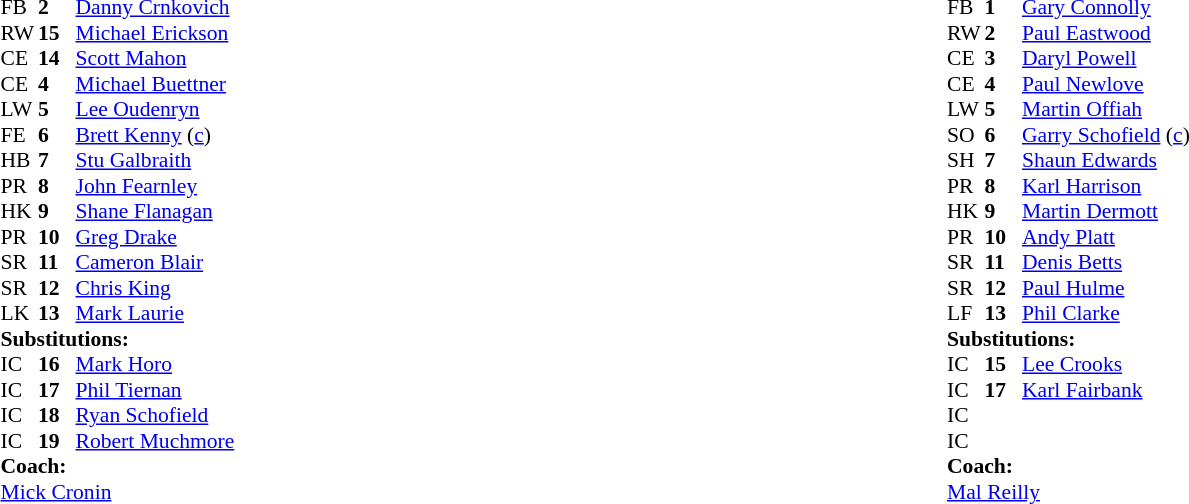<table width="100%">
<tr>
<td valign="top" width="50%"><br><table style="font-size: 90%" cellspacing="0" cellpadding="0">
<tr>
<th width="25"></th>
<th width="25"></th>
</tr>
<tr>
<td>FB</td>
<td><strong>2</strong></td>
<td><a href='#'>Danny Crnkovich</a></td>
</tr>
<tr>
<td>RW</td>
<td><strong>15</strong></td>
<td><a href='#'>Michael Erickson</a></td>
</tr>
<tr>
<td>CE</td>
<td><strong>14</strong></td>
<td><a href='#'>Scott Mahon</a></td>
</tr>
<tr>
<td>CE</td>
<td><strong>4</strong></td>
<td><a href='#'>Michael Buettner</a></td>
</tr>
<tr>
<td>LW</td>
<td><strong>5</strong></td>
<td><a href='#'>Lee Oudenryn</a></td>
</tr>
<tr>
<td>FE</td>
<td><strong>6</strong></td>
<td><a href='#'>Brett Kenny</a> (<a href='#'>c</a>)</td>
</tr>
<tr>
<td>HB</td>
<td><strong>7</strong></td>
<td><a href='#'>Stu Galbraith</a></td>
</tr>
<tr>
<td>PR</td>
<td><strong>8</strong></td>
<td><a href='#'>John Fearnley</a></td>
</tr>
<tr>
<td>HK</td>
<td><strong>9</strong></td>
<td><a href='#'>Shane Flanagan</a></td>
</tr>
<tr>
<td>PR</td>
<td><strong>10</strong></td>
<td><a href='#'>Greg Drake</a></td>
</tr>
<tr>
<td>SR</td>
<td><strong>11</strong></td>
<td><a href='#'>Cameron Blair</a></td>
</tr>
<tr>
<td>SR</td>
<td><strong>12</strong></td>
<td><a href='#'>Chris King</a></td>
</tr>
<tr>
<td>LK</td>
<td><strong>13</strong></td>
<td><a href='#'>Mark Laurie</a></td>
</tr>
<tr>
<td colspan=3><strong>Substitutions:</strong></td>
</tr>
<tr>
<td>IC</td>
<td><strong>16</strong></td>
<td><a href='#'>Mark Horo</a></td>
</tr>
<tr>
<td>IC</td>
<td><strong>17</strong></td>
<td><a href='#'>Phil Tiernan</a></td>
</tr>
<tr>
<td>IC</td>
<td><strong>18</strong></td>
<td><a href='#'>Ryan Schofield</a></td>
</tr>
<tr>
<td>IC</td>
<td><strong>19</strong></td>
<td><a href='#'>Robert Muchmore</a></td>
</tr>
<tr>
<td colspan=3><strong>Coach:</strong></td>
</tr>
<tr>
<td colspan="4"> <a href='#'>Mick Cronin</a></td>
</tr>
</table>
</td>
<td valign="top" width="50%"><br><table style="font-size: 90%" cellspacing="0" cellpadding="0">
<tr>
<th width="25"></th>
<th width="25"></th>
</tr>
<tr>
<td>FB</td>
<td><strong>1</strong></td>
<td><a href='#'>Gary Connolly</a></td>
</tr>
<tr>
<td>RW</td>
<td><strong>2</strong></td>
<td><a href='#'>Paul Eastwood</a></td>
</tr>
<tr>
<td>CE</td>
<td><strong>3</strong></td>
<td><a href='#'>Daryl Powell</a></td>
</tr>
<tr>
<td>CE</td>
<td><strong>4</strong></td>
<td><a href='#'>Paul Newlove</a></td>
</tr>
<tr>
<td>LW</td>
<td><strong>5</strong></td>
<td><a href='#'>Martin Offiah</a></td>
</tr>
<tr>
<td>SO</td>
<td><strong>6</strong></td>
<td><a href='#'>Garry Schofield</a> (<a href='#'>c</a>)</td>
</tr>
<tr>
<td>SH</td>
<td><strong>7</strong></td>
<td><a href='#'>Shaun Edwards</a></td>
</tr>
<tr>
<td>PR</td>
<td><strong>8</strong></td>
<td><a href='#'>Karl Harrison</a></td>
</tr>
<tr>
<td>HK</td>
<td><strong>9</strong></td>
<td><a href='#'>Martin Dermott</a></td>
</tr>
<tr>
<td>PR</td>
<td><strong>10</strong></td>
<td><a href='#'>Andy Platt</a></td>
</tr>
<tr>
<td>SR</td>
<td><strong>11</strong></td>
<td><a href='#'>Denis Betts</a></td>
</tr>
<tr>
<td>SR</td>
<td><strong>12</strong></td>
<td><a href='#'>Paul Hulme</a></td>
</tr>
<tr>
<td>LF</td>
<td><strong>13</strong></td>
<td><a href='#'>Phil Clarke</a></td>
</tr>
<tr>
<td colspan=3><strong>Substitutions:</strong></td>
</tr>
<tr>
<td>IC</td>
<td><strong>15</strong></td>
<td><a href='#'>Lee Crooks</a></td>
</tr>
<tr>
<td>IC</td>
<td><strong>17</strong></td>
<td><a href='#'>Karl Fairbank</a></td>
</tr>
<tr>
<td>IC</td>
<td></td>
</tr>
<tr>
<td>IC</td>
<td></td>
</tr>
<tr>
<td colspan=3><strong>Coach:</strong></td>
</tr>
<tr>
<td colspan="4"> <a href='#'>Mal Reilly</a></td>
</tr>
</table>
</td>
</tr>
</table>
